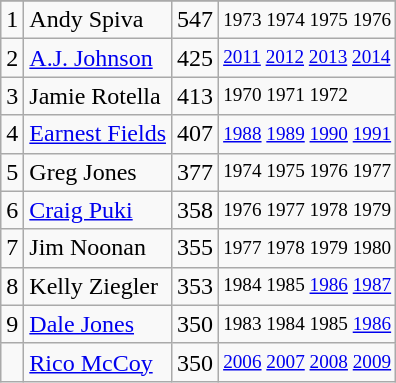<table class="wikitable">
<tr>
</tr>
<tr>
<td>1</td>
<td>Andy Spiva</td>
<td>547</td>
<td style="font-size:80%;">1973 1974 1975 1976</td>
</tr>
<tr>
<td>2</td>
<td><a href='#'>A.J. Johnson</a></td>
<td>425</td>
<td style="font-size:80%;"><a href='#'>2011</a> <a href='#'>2012</a> <a href='#'>2013</a> <a href='#'>2014</a></td>
</tr>
<tr>
<td>3</td>
<td>Jamie Rotella</td>
<td>413</td>
<td style="font-size:80%;">1970 1971 1972</td>
</tr>
<tr>
<td>4</td>
<td><a href='#'>Earnest Fields</a></td>
<td>407</td>
<td style="font-size:80%;"><a href='#'>1988</a> <a href='#'>1989</a> <a href='#'>1990</a> <a href='#'>1991</a></td>
</tr>
<tr>
<td>5</td>
<td>Greg Jones</td>
<td>377</td>
<td style="font-size:80%;">1974 1975 1976 1977</td>
</tr>
<tr>
<td>6</td>
<td><a href='#'>Craig Puki</a></td>
<td>358</td>
<td style="font-size:80%;">1976 1977 1978 1979</td>
</tr>
<tr>
<td>7</td>
<td>Jim Noonan</td>
<td>355</td>
<td style="font-size:80%;">1977 1978 1979 1980</td>
</tr>
<tr>
<td>8</td>
<td>Kelly Ziegler</td>
<td>353</td>
<td style="font-size:80%;">1984 1985 <a href='#'>1986</a> <a href='#'>1987</a></td>
</tr>
<tr>
<td>9</td>
<td><a href='#'>Dale Jones</a></td>
<td>350</td>
<td style="font-size:80%;">1983 1984 1985 <a href='#'>1986</a></td>
</tr>
<tr>
<td></td>
<td><a href='#'>Rico McCoy</a></td>
<td>350</td>
<td style="font-size:80%;"><a href='#'>2006</a> <a href='#'>2007</a> <a href='#'>2008</a> <a href='#'>2009</a></td>
</tr>
</table>
